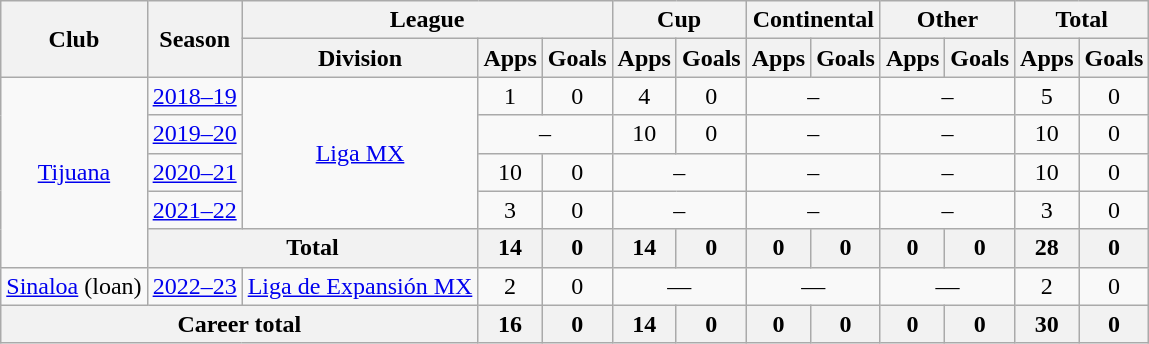<table class="wikitable" style="text-align: center">
<tr>
<th rowspan="2">Club</th>
<th rowspan="2">Season</th>
<th colspan="3">League</th>
<th colspan="2">Cup</th>
<th colspan="2">Continental</th>
<th colspan="2">Other</th>
<th colspan="2">Total</th>
</tr>
<tr>
<th>Division</th>
<th>Apps</th>
<th>Goals</th>
<th>Apps</th>
<th>Goals</th>
<th>Apps</th>
<th>Goals</th>
<th>Apps</th>
<th>Goals</th>
<th>Apps</th>
<th>Goals</th>
</tr>
<tr>
<td rowspan="5"><a href='#'>Tijuana</a></td>
<td><a href='#'>2018–19</a></td>
<td rowspan="4"><a href='#'>Liga MX</a></td>
<td>1</td>
<td>0</td>
<td>4</td>
<td>0</td>
<td colspan="2">–</td>
<td colspan="2">–</td>
<td>5</td>
<td>0</td>
</tr>
<tr>
<td><a href='#'>2019–20</a></td>
<td colspan="2">–</td>
<td>10</td>
<td>0</td>
<td colspan="2">–</td>
<td colspan="2">–</td>
<td>10</td>
<td>0</td>
</tr>
<tr>
<td><a href='#'>2020–21</a></td>
<td>10</td>
<td>0</td>
<td colspan="2">–</td>
<td colspan="2">–</td>
<td colspan="2">–</td>
<td>10</td>
<td>0</td>
</tr>
<tr>
<td><a href='#'>2021–22</a></td>
<td>3</td>
<td>0</td>
<td colspan="2">–</td>
<td colspan="2">–</td>
<td colspan="2">–</td>
<td>3</td>
<td>0</td>
</tr>
<tr>
<th colspan="2"><strong>Total</strong></th>
<th>14</th>
<th>0</th>
<th>14</th>
<th>0</th>
<th>0</th>
<th>0</th>
<th>0</th>
<th>0</th>
<th>28</th>
<th>0</th>
</tr>
<tr>
<td><a href='#'>Sinaloa</a> (loan)</td>
<td><a href='#'>2022–23</a></td>
<td><a href='#'>Liga de Expansión MX</a></td>
<td>2</td>
<td>0</td>
<td colspan=2>—</td>
<td colspan=2>—</td>
<td colspan=2>—</td>
<td>2</td>
<td>0</td>
</tr>
<tr>
<th colspan="3"><strong>Career total</strong></th>
<th>16</th>
<th>0</th>
<th>14</th>
<th>0</th>
<th>0</th>
<th>0</th>
<th>0</th>
<th>0</th>
<th>30</th>
<th>0</th>
</tr>
</table>
